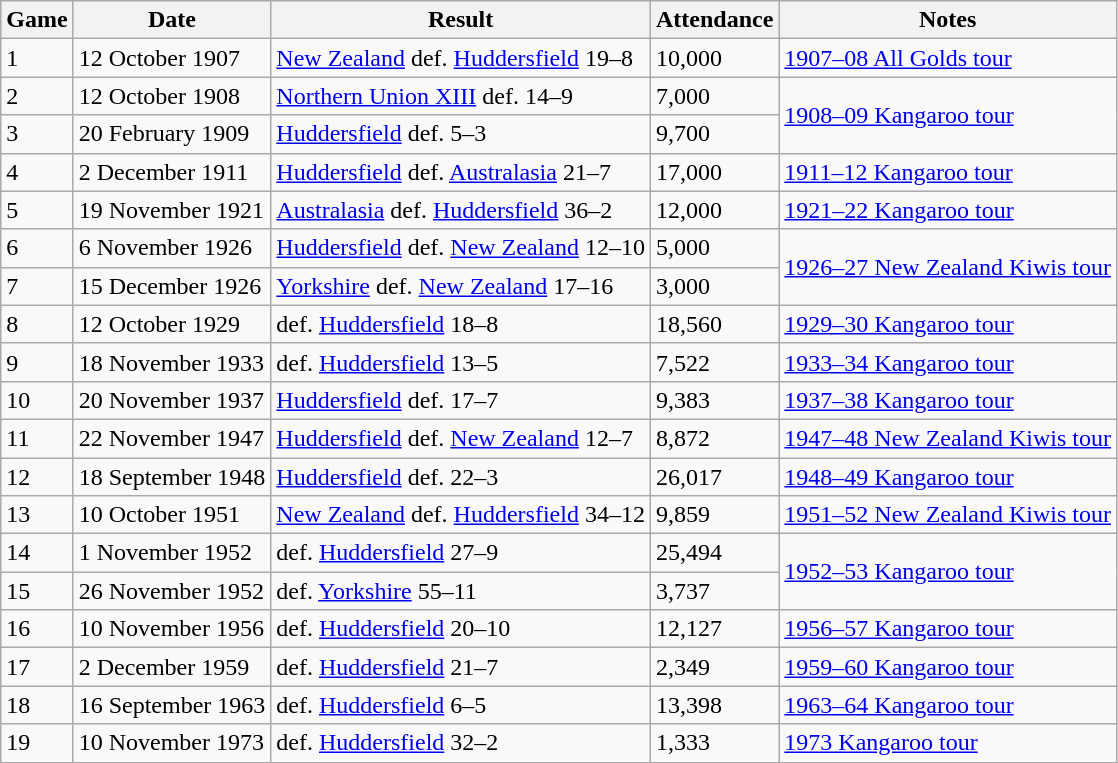<table class="wikitable">
<tr>
<th>Game</th>
<th>Date</th>
<th>Result</th>
<th>Attendance</th>
<th>Notes</th>
</tr>
<tr>
<td>1</td>
<td>12 October 1907</td>
<td> <a href='#'>New Zealand</a> def.  <a href='#'>Huddersfield</a> 19–8</td>
<td>10,000</td>
<td><a href='#'>1907–08 All Golds tour</a></td>
</tr>
<tr>
<td>2</td>
<td>12 October 1908</td>
<td> <a href='#'>Northern Union XIII</a> def.   14–9</td>
<td>7,000</td>
<td rowspan=2><a href='#'>1908–09 Kangaroo tour</a></td>
</tr>
<tr>
<td>3</td>
<td>20 February 1909</td>
<td> <a href='#'>Huddersfield</a> def.   5–3</td>
<td>9,700</td>
</tr>
<tr>
<td>4</td>
<td>2 December 1911</td>
<td> <a href='#'>Huddersfield</a> def.  <a href='#'>Australasia</a> 21–7</td>
<td>17,000</td>
<td><a href='#'>1911–12 Kangaroo tour</a></td>
</tr>
<tr>
<td>5</td>
<td>19 November 1921</td>
<td> <a href='#'>Australasia</a> def.  <a href='#'>Huddersfield</a> 36–2</td>
<td>12,000</td>
<td><a href='#'>1921–22 Kangaroo tour</a></td>
</tr>
<tr>
<td>6</td>
<td>6 November 1926</td>
<td> <a href='#'>Huddersfield</a> def.  <a href='#'>New Zealand</a> 12–10</td>
<td>5,000</td>
<td rowspan=2><a href='#'>1926–27 New Zealand Kiwis tour</a></td>
</tr>
<tr>
<td>7</td>
<td>15 December 1926</td>
<td> <a href='#'>Yorkshire</a> def.  <a href='#'>New Zealand</a> 17–16</td>
<td>3,000</td>
</tr>
<tr>
<td>8</td>
<td>12 October 1929</td>
<td>  def.  <a href='#'>Huddersfield</a> 18–8</td>
<td>18,560</td>
<td><a href='#'>1929–30 Kangaroo tour</a></td>
</tr>
<tr>
<td>9</td>
<td>18 November 1933</td>
<td>  def.  <a href='#'>Huddersfield</a> 13–5</td>
<td>7,522</td>
<td><a href='#'>1933–34 Kangaroo tour</a></td>
</tr>
<tr>
<td>10</td>
<td>20 November 1937</td>
<td> <a href='#'>Huddersfield</a> def.   17–7</td>
<td>9,383</td>
<td><a href='#'>1937–38 Kangaroo tour</a></td>
</tr>
<tr>
<td>11</td>
<td>22 November 1947</td>
<td> <a href='#'>Huddersfield</a> def.  <a href='#'>New Zealand</a> 12–7</td>
<td>8,872</td>
<td><a href='#'>1947–48 New Zealand Kiwis tour</a></td>
</tr>
<tr>
<td>12</td>
<td>18 September 1948</td>
<td> <a href='#'>Huddersfield</a> def.   22–3</td>
<td>26,017</td>
<td><a href='#'>1948–49 Kangaroo tour</a></td>
</tr>
<tr>
<td>13</td>
<td>10 October 1951</td>
<td> <a href='#'>New Zealand</a> def.  <a href='#'>Huddersfield</a> 34–12</td>
<td>9,859</td>
<td><a href='#'>1951–52 New Zealand Kiwis tour</a></td>
</tr>
<tr>
<td>14</td>
<td>1 November 1952</td>
<td>  def.  <a href='#'>Huddersfield</a> 27–9</td>
<td>25,494</td>
<td rowspan=2><a href='#'>1952–53 Kangaroo tour</a></td>
</tr>
<tr>
<td>15</td>
<td>26 November 1952</td>
<td>  def.  <a href='#'>Yorkshire</a> 55–11</td>
<td>3,737</td>
</tr>
<tr>
<td>16</td>
<td>10 November 1956</td>
<td>  def.  <a href='#'>Huddersfield</a> 20–10</td>
<td>12,127</td>
<td><a href='#'>1956–57 Kangaroo tour</a></td>
</tr>
<tr>
<td>17</td>
<td>2 December 1959</td>
<td>  def.  <a href='#'>Huddersfield</a> 21–7</td>
<td>2,349</td>
<td><a href='#'>1959–60 Kangaroo tour</a></td>
</tr>
<tr>
<td>18</td>
<td>16 September 1963</td>
<td>  def.  <a href='#'>Huddersfield</a> 6–5</td>
<td>13,398</td>
<td><a href='#'>1963–64 Kangaroo tour</a></td>
</tr>
<tr>
<td>19</td>
<td>10 November 1973</td>
<td>  def.  <a href='#'>Huddersfield</a> 32–2</td>
<td>1,333</td>
<td><a href='#'>1973 Kangaroo tour</a></td>
</tr>
</table>
